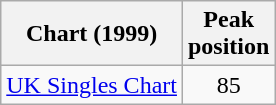<table class="wikitable sortable">
<tr>
<th>Chart (1999)</th>
<th>Peak<br>position</th>
</tr>
<tr>
<td align="left"><a href='#'>UK Singles Chart</a></td>
<td style="text-align:center;">85</td>
</tr>
</table>
